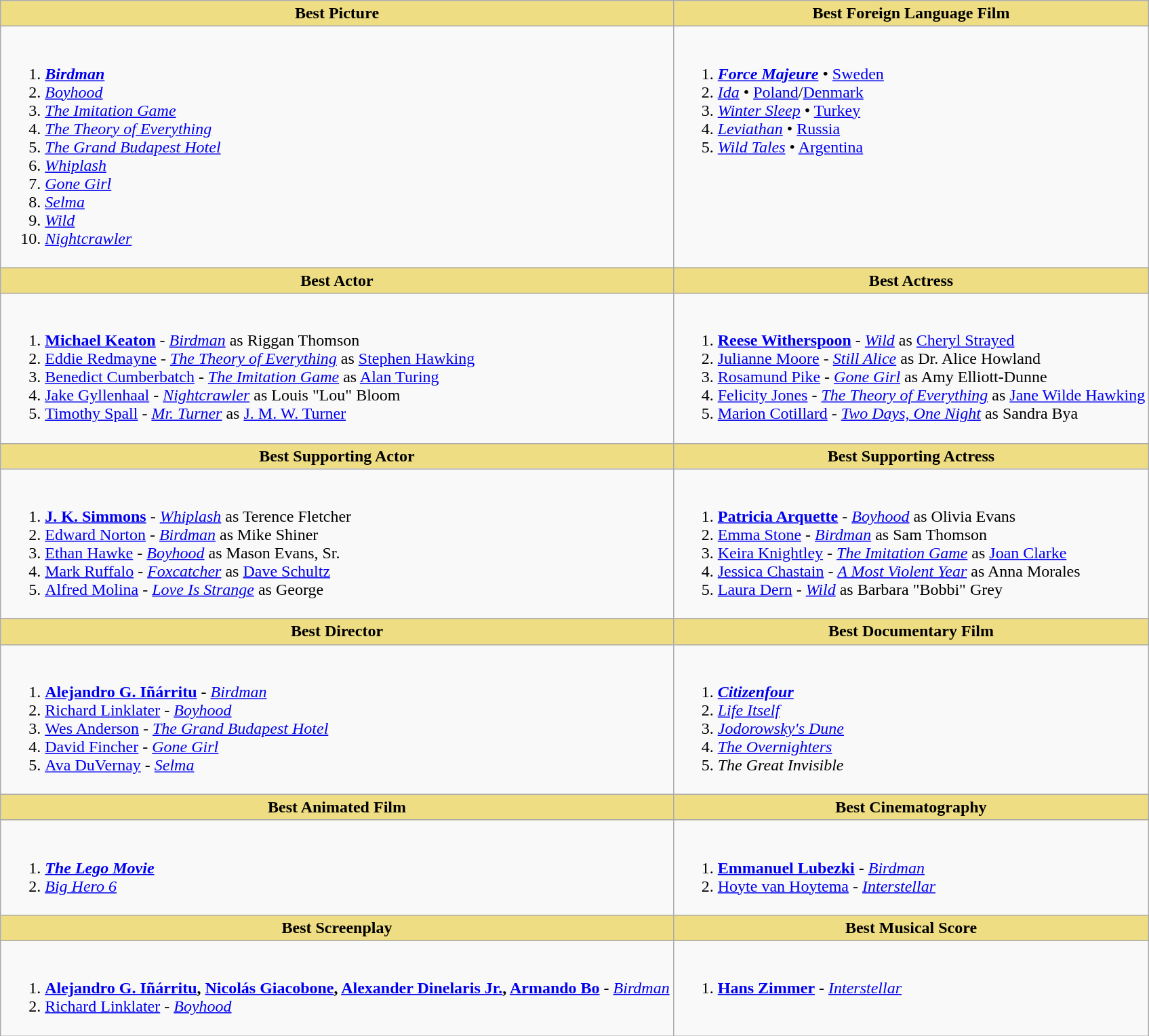<table class=wikitable style="width="100%">
<tr>
<th style="background:#EEDD82;" ! style="width="50%">Best Picture</th>
<th style="background:#EEDD82;" ! style="width="50%">Best Foreign Language Film</th>
</tr>
<tr>
<td valign="top"><br><ol><li><strong><em><a href='#'>Birdman</a></em></strong></li><li><em><a href='#'>Boyhood</a></em></li><li><em><a href='#'>The Imitation Game</a></em></li><li><em><a href='#'>The Theory of Everything</a></em></li><li><em><a href='#'>The Grand Budapest Hotel</a></em></li><li><em><a href='#'>Whiplash</a></em></li><li><em><a href='#'>Gone Girl</a></em></li><li><em><a href='#'>Selma</a></em></li><li><em><a href='#'>Wild</a></em></li><li><em><a href='#'>Nightcrawler</a></em></li></ol></td>
<td valign="top"><br><ol><li><strong><em><a href='#'>Force Majeure</a></em></strong> • <a href='#'>Sweden</a></li><li><em><a href='#'>Ida</a></em> • <a href='#'>Poland</a>/<a href='#'>Denmark</a></li><li><em><a href='#'>Winter Sleep</a></em> • <a href='#'>Turkey</a></li><li><em><a href='#'>Leviathan</a></em> • <a href='#'>Russia</a></li><li><em><a href='#'>Wild Tales</a></em> • <a href='#'>Argentina</a></li></ol></td>
</tr>
<tr>
<th style="background:#EEDD82;" ! style="width="50%">Best Actor</th>
<th style="background:#EEDD82;" ! style="width="50%">Best Actress</th>
</tr>
<tr>
<td valign="top"><br><ol><li><strong><a href='#'>Michael Keaton</a></strong> - <em><a href='#'>Birdman</a></em> as Riggan Thomson</li><li><a href='#'>Eddie Redmayne</a> - <em><a href='#'>The Theory of Everything</a></em> as <a href='#'>Stephen Hawking</a></li><li><a href='#'>Benedict Cumberbatch</a> - <em><a href='#'>The Imitation Game</a></em> as <a href='#'>Alan Turing</a></li><li><a href='#'>Jake Gyllenhaal</a> - <em><a href='#'>Nightcrawler</a></em> as Louis "Lou" Bloom</li><li><a href='#'>Timothy Spall</a> - <em><a href='#'>Mr. Turner</a></em> as <a href='#'>J. M. W. Turner</a></li></ol></td>
<td valign="top"><br><ol><li><strong><a href='#'>Reese Witherspoon</a></strong> - <em><a href='#'>Wild</a></em> as <a href='#'>Cheryl Strayed</a></li><li><a href='#'>Julianne Moore</a> - <em><a href='#'>Still Alice</a></em> as Dr. Alice Howland</li><li><a href='#'>Rosamund Pike</a> - <em><a href='#'>Gone Girl</a></em> as Amy Elliott-Dunne</li><li><a href='#'>Felicity Jones</a> - <em><a href='#'>The Theory of Everything</a></em> as <a href='#'>Jane Wilde Hawking</a></li><li><a href='#'>Marion Cotillard</a> - <em><a href='#'>Two Days, One Night</a></em> as Sandra Bya</li></ol></td>
</tr>
<tr>
<th style="background:#EEDD82;" ! style="width="50%">Best Supporting Actor</th>
<th style="background:#EEDD82;" ! style="width="50%">Best Supporting Actress</th>
</tr>
<tr>
<td valign="top"><br><ol><li><strong><a href='#'>J. K. Simmons</a></strong> - <em><a href='#'>Whiplash</a></em> as Terence Fletcher</li><li><a href='#'>Edward Norton</a> - <em><a href='#'>Birdman</a></em> as Mike Shiner</li><li><a href='#'>Ethan Hawke</a> - <em><a href='#'>Boyhood</a></em> as Mason Evans, Sr.</li><li><a href='#'>Mark Ruffalo</a> - <em><a href='#'>Foxcatcher</a></em> as <a href='#'>Dave Schultz</a></li><li><a href='#'>Alfred Molina</a> - <em><a href='#'>Love Is Strange</a></em> as George</li></ol></td>
<td valign="top"><br><ol><li><strong><a href='#'>Patricia Arquette</a></strong> - <em><a href='#'>Boyhood</a></em> as Olivia Evans</li><li><a href='#'>Emma Stone</a> - <em><a href='#'>Birdman</a></em> as Sam Thomson</li><li><a href='#'>Keira Knightley</a> - <em><a href='#'>The Imitation Game</a></em> as <a href='#'>Joan Clarke</a></li><li><a href='#'>Jessica Chastain</a> - <em><a href='#'>A Most Violent Year</a></em> as Anna Morales</li><li><a href='#'>Laura Dern</a> - <em><a href='#'>Wild</a></em> as Barbara "Bobbi" Grey</li></ol></td>
</tr>
<tr>
<th style="background:#EEDD82;" ! style="width="50%">Best Director</th>
<th style="background:#EEDD82;" ! style="width="50%">Best Documentary Film</th>
</tr>
<tr>
<td valign="top"><br><ol><li><strong><a href='#'>Alejandro G. Iñárritu</a></strong> - <em><a href='#'>Birdman</a></em></li><li><a href='#'>Richard Linklater</a> - <em><a href='#'>Boyhood</a></em></li><li><a href='#'>Wes Anderson</a> - <em><a href='#'>The Grand Budapest Hotel</a></em></li><li><a href='#'>David Fincher</a> - <em><a href='#'>Gone Girl</a></em></li><li><a href='#'>Ava DuVernay</a> - <em><a href='#'>Selma</a></em></li></ol></td>
<td valign="top"><br><ol><li><strong><em><a href='#'>Citizenfour</a></em></strong></li><li><em><a href='#'>Life Itself</a></em></li><li><em><a href='#'>Jodorowsky's Dune</a></em></li><li><em><a href='#'>The Overnighters</a></em></li><li><em>The Great Invisible</em></li></ol></td>
</tr>
<tr>
<th style="background:#EEDD82;" ! style="width="50%">Best Animated Film</th>
<th style="background:#EEDD82;" ! style="width="50%">Best Cinematography</th>
</tr>
<tr>
<td valign="top"><br><ol><li><strong><em><a href='#'>The Lego Movie</a></em></strong></li><li><em><a href='#'>Big Hero 6</a></em></li></ol></td>
<td valign="top"><br><ol><li><strong><a href='#'>Emmanuel Lubezki</a></strong> - <em><a href='#'>Birdman</a></em></li><li><a href='#'>Hoyte van Hoytema</a> - <em><a href='#'>Interstellar</a></em></li></ol></td>
</tr>
<tr>
<th style="background:#EEDD82;" ! style="width="50%">Best Screenplay</th>
<th style="background:#EEDD82;" ! style="width="50%">Best Musical Score</th>
</tr>
<tr>
<td valign="top"><br><ol><li><strong><a href='#'>Alejandro G. Iñárritu</a>, <a href='#'>Nicolás Giacobone</a>, <a href='#'>Alexander Dinelaris Jr.</a>, <a href='#'>Armando Bo</a></strong> - <em><a href='#'>Birdman</a></em></li><li><a href='#'>Richard Linklater</a> - <em><a href='#'>Boyhood</a></em></li></ol></td>
<td valign="top"><br><ol><li><strong><a href='#'>Hans Zimmer</a></strong> - <em><a href='#'>Interstellar</a></em></li></ol></td>
</tr>
</table>
